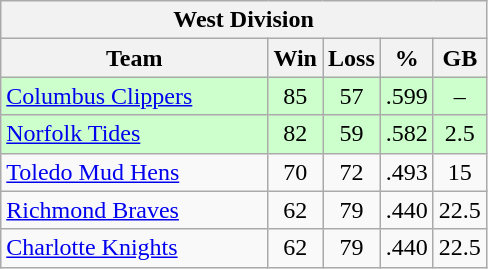<table class="wikitable">
<tr>
<th colspan="5">West Division</th>
</tr>
<tr>
<th width="55%">Team</th>
<th>Win</th>
<th>Loss</th>
<th>%</th>
<th>GB</th>
</tr>
<tr align=center bgcolor=ccffcc>
<td align=left><a href='#'>Columbus Clippers</a></td>
<td>85</td>
<td>57</td>
<td>.599</td>
<td>–</td>
</tr>
<tr align=center bgcolor=ccffcc>
<td align=left><a href='#'>Norfolk Tides</a></td>
<td>82</td>
<td>59</td>
<td>.582</td>
<td>2.5</td>
</tr>
<tr align=center>
<td align=left><a href='#'>Toledo Mud Hens</a></td>
<td>70</td>
<td>72</td>
<td>.493</td>
<td>15</td>
</tr>
<tr align=center>
<td align=left><a href='#'>Richmond Braves</a></td>
<td>62</td>
<td>79</td>
<td>.440</td>
<td>22.5</td>
</tr>
<tr align=center>
<td align=left><a href='#'>Charlotte Knights</a></td>
<td>62</td>
<td>79</td>
<td>.440</td>
<td>22.5</td>
</tr>
</table>
